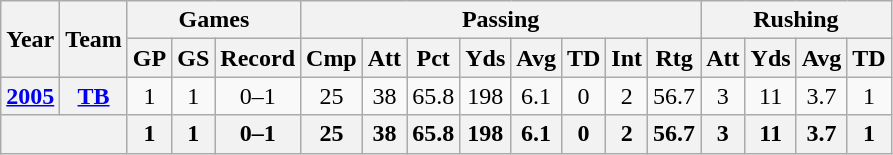<table class="wikitable" style="text-align:center;">
<tr>
<th rowspan="2">Year</th>
<th rowspan="2">Team</th>
<th colspan="3">Games</th>
<th colspan="8">Passing</th>
<th colspan="4">Rushing</th>
</tr>
<tr>
<th>GP</th>
<th>GS</th>
<th>Record</th>
<th>Cmp</th>
<th>Att</th>
<th>Pct</th>
<th>Yds</th>
<th>Avg</th>
<th>TD</th>
<th>Int</th>
<th>Rtg</th>
<th>Att</th>
<th>Yds</th>
<th>Avg</th>
<th>TD</th>
</tr>
<tr>
<th><a href='#'>2005</a></th>
<th><a href='#'>TB</a></th>
<td>1</td>
<td>1</td>
<td>0–1</td>
<td>25</td>
<td>38</td>
<td>65.8</td>
<td>198</td>
<td>6.1</td>
<td>0</td>
<td>2</td>
<td>56.7</td>
<td>3</td>
<td>11</td>
<td>3.7</td>
<td>1</td>
</tr>
<tr>
<th colspan="2"></th>
<th>1</th>
<th>1</th>
<th>0–1</th>
<th>25</th>
<th>38</th>
<th>65.8</th>
<th>198</th>
<th>6.1</th>
<th>0</th>
<th>2</th>
<th>56.7</th>
<th>3</th>
<th>11</th>
<th>3.7</th>
<th>1</th>
</tr>
</table>
